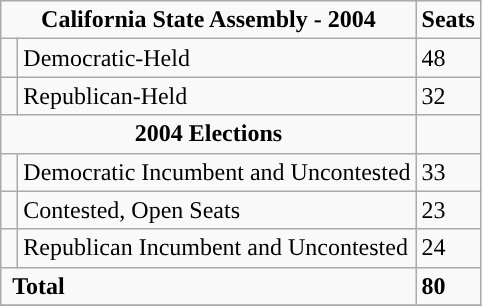<table class="wikitable">
<tr>
<td colspan="2" rowspan="1" align="center" valign="top"><strong>California State Assembly - 2004</strong></td>
<td style="vertical-align:top;"><strong>Seats</strong><br></td>
</tr>
<tr>
<td style="background-color:"> </td>
<td>Democratic-Held</td>
<td>48</td>
</tr>
<tr>
<td style="background-color:"> </td>
<td>Republican-Held</td>
<td>32</td>
</tr>
<tr>
<td colspan="2" rowspan="1" align="center"><strong>2004 Elections</strong></td>
</tr>
<tr>
<td style="background-color:"> </td>
<td>Democratic Incumbent and Uncontested</td>
<td>33</td>
</tr>
<tr>
<td style="background-color:"> </td>
<td>Contested, Open Seats</td>
<td>23</td>
</tr>
<tr>
<td style="background-color:"> </td>
<td>Republican Incumbent and Uncontested</td>
<td>24</td>
</tr>
<tr>
<td colspan="2" rowspan="1"> <strong>Total</strong><br></td>
<td><strong>80</strong></td>
</tr>
<tr>
</tr>
</table>
